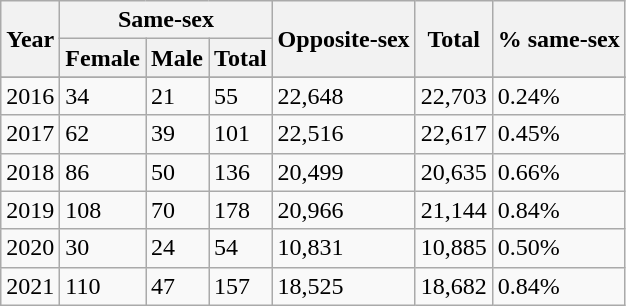<table class="wikitable">
<tr>
<th rowspan=2>Year</th>
<th colspan=3>Same-sex</th>
<th rowspan=2>Opposite-sex</th>
<th rowspan=2>Total</th>
<th rowspan=2>% same-sex</th>
</tr>
<tr>
<th>Female</th>
<th>Male</th>
<th>Total</th>
</tr>
<tr>
</tr>
<tr>
<td>2016</td>
<td>34</td>
<td>21</td>
<td>55</td>
<td>22,648</td>
<td>22,703</td>
<td>0.24%</td>
</tr>
<tr>
<td>2017</td>
<td>62</td>
<td>39</td>
<td>101</td>
<td>22,516</td>
<td>22,617</td>
<td>0.45%</td>
</tr>
<tr>
<td>2018</td>
<td>86</td>
<td>50</td>
<td>136</td>
<td>20,499</td>
<td>20,635</td>
<td>0.66%</td>
</tr>
<tr>
<td>2019</td>
<td>108</td>
<td>70</td>
<td>178</td>
<td>20,966</td>
<td>21,144</td>
<td>0.84%</td>
</tr>
<tr>
<td>2020</td>
<td>30</td>
<td>24</td>
<td>54</td>
<td>10,831</td>
<td>10,885</td>
<td>0.50%</td>
</tr>
<tr>
<td>2021</td>
<td>110</td>
<td>47</td>
<td>157</td>
<td>18,525</td>
<td>18,682</td>
<td>0.84%</td>
</tr>
</table>
